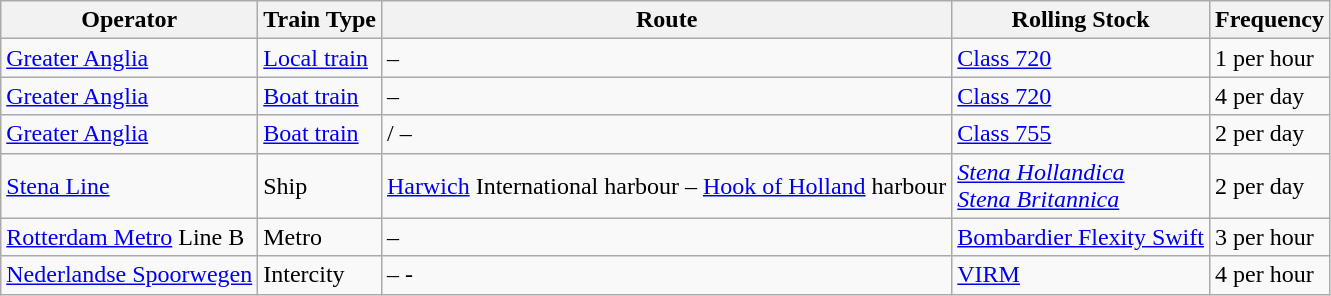<table class="wikitable vatop">
<tr>
<th>Operator</th>
<th>Train Type</th>
<th>Route</th>
<th>Rolling Stock</th>
<th>Frequency</th>
</tr>
<tr>
<td><a href='#'>Greater Anglia</a></td>
<td><a href='#'>Local train</a></td>
<td> – </td>
<td><a href='#'>Class 720</a></td>
<td>1 per hour</td>
</tr>
<tr>
<td><a href='#'>Greater Anglia</a></td>
<td><a href='#'>Boat train</a></td>
<td> – </td>
<td><a href='#'>Class 720</a></td>
<td>4 per day</td>
</tr>
<tr>
<td><a href='#'>Greater Anglia</a></td>
<td><a href='#'>Boat train</a></td>
<td>/ – </td>
<td><a href='#'>Class 755</a></td>
<td>2 per day</td>
</tr>
<tr>
<td><a href='#'>Stena Line</a></td>
<td>Ship</td>
<td><a href='#'>Harwich</a> International harbour – <a href='#'>Hook of Holland</a> harbour</td>
<td><em><a href='#'>Stena Hollandica</a></em><br><em><a href='#'>Stena Britannica</a></em></td>
<td>2 per day</td>
</tr>
<tr>
<td><a href='#'>Rotterdam Metro</a> Line B</td>
<td>Metro</td>
<td> – </td>
<td><a href='#'>Bombardier Flexity Swift</a></td>
<td>3 per hour</td>
</tr>
<tr>
<td><a href='#'>Nederlandse Spoorwegen</a></td>
<td>Intercity</td>
<td> –  - </td>
<td><a href='#'>VIRM</a></td>
<td>4 per hour</td>
</tr>
</table>
